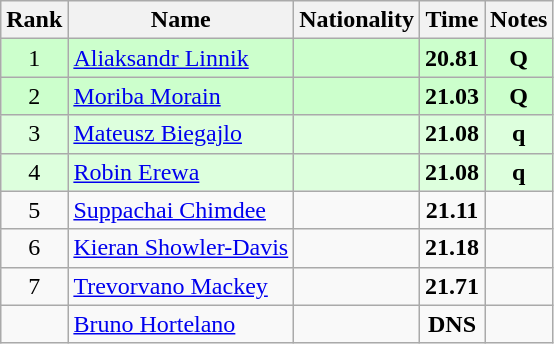<table class="wikitable sortable" style="text-align:center">
<tr>
<th>Rank</th>
<th>Name</th>
<th>Nationality</th>
<th>Time</th>
<th>Notes</th>
</tr>
<tr bgcolor=ccffcc>
<td>1</td>
<td align=left><a href='#'>Aliaksandr Linnik</a></td>
<td align=left></td>
<td><strong>20.81</strong></td>
<td><strong>Q</strong></td>
</tr>
<tr bgcolor=ccffcc>
<td>2</td>
<td align=left><a href='#'>Moriba Morain</a></td>
<td align=left></td>
<td><strong>21.03</strong></td>
<td><strong>Q</strong></td>
</tr>
<tr bgcolor=ddffdd>
<td>3</td>
<td align=left><a href='#'>Mateusz Biegajlo</a></td>
<td align=left></td>
<td><strong>21.08</strong></td>
<td><strong>q</strong></td>
</tr>
<tr bgcolor=ddffdd>
<td>4</td>
<td align=left><a href='#'>Robin Erewa</a></td>
<td align=left></td>
<td><strong>21.08</strong></td>
<td><strong>q</strong></td>
</tr>
<tr>
<td>5</td>
<td align=left><a href='#'>Suppachai Chimdee</a></td>
<td align=left></td>
<td><strong>21.11</strong></td>
<td></td>
</tr>
<tr>
<td>6</td>
<td align=left><a href='#'>Kieran Showler-Davis</a></td>
<td align=left></td>
<td><strong>21.18</strong></td>
<td></td>
</tr>
<tr>
<td>7</td>
<td align=left><a href='#'>Trevorvano Mackey</a></td>
<td align=left></td>
<td><strong>21.71</strong></td>
<td></td>
</tr>
<tr>
<td></td>
<td align=left><a href='#'>Bruno Hortelano</a></td>
<td align=left></td>
<td><strong>DNS</strong></td>
<td></td>
</tr>
</table>
